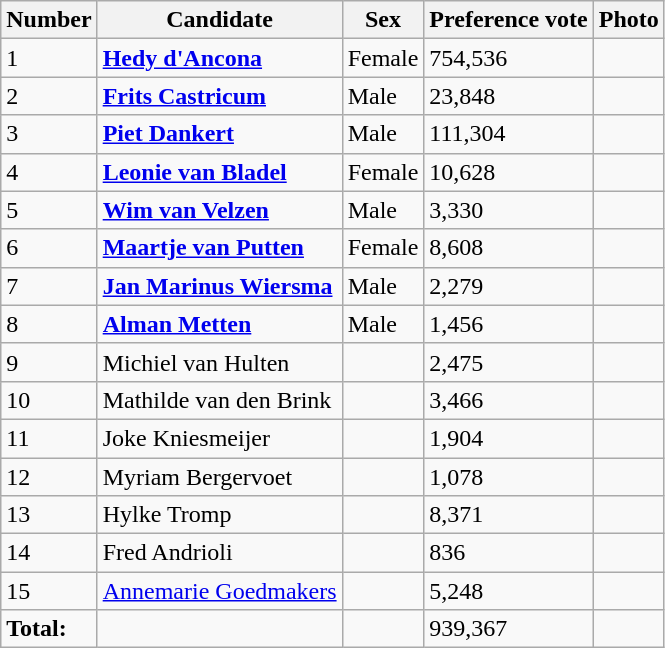<table class="wikitable vatop">
<tr>
<th>Number</th>
<th>Candidate</th>
<th>Sex</th>
<th>Preference vote</th>
<th>Photo</th>
</tr>
<tr>
<td>1</td>
<td><strong><a href='#'>Hedy d'Ancona</a></strong></td>
<td>Female</td>
<td>754,536</td>
<td></td>
</tr>
<tr>
<td>2</td>
<td><strong><a href='#'>Frits Castricum</a></strong></td>
<td>Male</td>
<td>23,848</td>
<td></td>
</tr>
<tr>
<td>3</td>
<td><strong><a href='#'>Piet Dankert</a></strong></td>
<td>Male</td>
<td>111,304</td>
<td></td>
</tr>
<tr>
<td>4</td>
<td><strong><a href='#'>Leonie van Bladel</a></strong></td>
<td>Female</td>
<td>10,628</td>
<td></td>
</tr>
<tr>
<td>5</td>
<td><strong><a href='#'>Wim van Velzen</a></strong></td>
<td>Male</td>
<td>3,330</td>
<td></td>
</tr>
<tr>
<td>6</td>
<td><strong><a href='#'>Maartje van Putten</a></strong></td>
<td>Female</td>
<td>8,608</td>
<td></td>
</tr>
<tr>
<td>7</td>
<td><strong><a href='#'>Jan Marinus Wiersma</a></strong></td>
<td>Male</td>
<td>2,279</td>
<td></td>
</tr>
<tr>
<td>8</td>
<td><strong><a href='#'>Alman Metten</a></strong></td>
<td>Male</td>
<td>1,456</td>
<td></td>
</tr>
<tr>
<td>9</td>
<td>Michiel van Hulten</td>
<td></td>
<td>2,475</td>
<td></td>
</tr>
<tr>
<td>10</td>
<td>Mathilde van den Brink</td>
<td></td>
<td>3,466</td>
<td></td>
</tr>
<tr>
<td>11</td>
<td>Joke Kniesmeijer</td>
<td></td>
<td>1,904</td>
<td></td>
</tr>
<tr>
<td>12</td>
<td>Myriam Bergervoet</td>
<td></td>
<td>1,078</td>
<td></td>
</tr>
<tr>
<td>13</td>
<td>Hylke Tromp</td>
<td></td>
<td>8,371</td>
<td></td>
</tr>
<tr>
<td>14</td>
<td>Fred Andrioli</td>
<td></td>
<td>836</td>
<td></td>
</tr>
<tr>
<td>15</td>
<td><a href='#'>Annemarie Goedmakers</a></td>
<td></td>
<td>5,248</td>
<td></td>
</tr>
<tr>
<td><strong>Total:</strong></td>
<td></td>
<td></td>
<td>939,367</td>
<td></td>
</tr>
</table>
